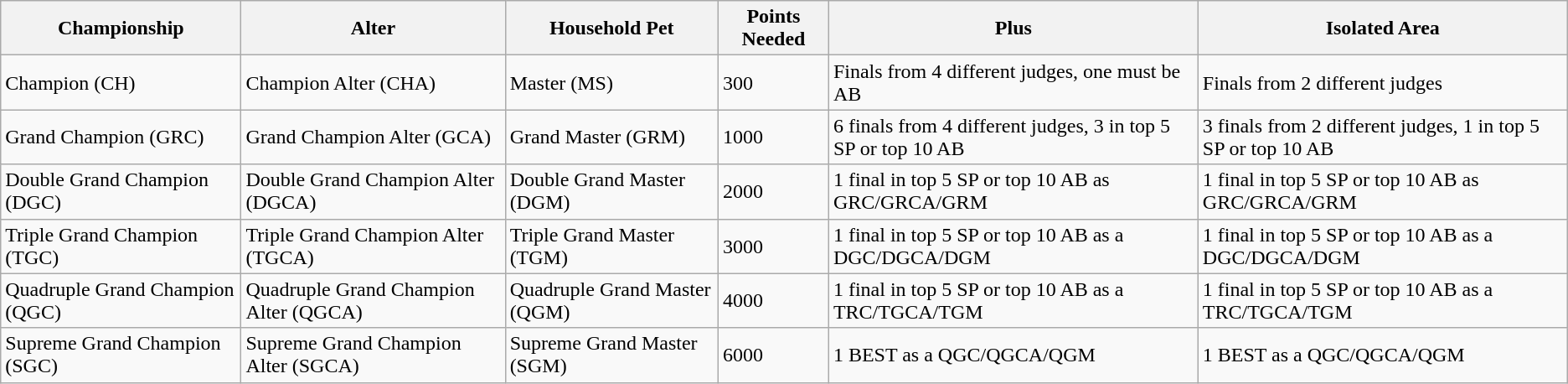<table class="wikitable">
<tr>
<th>Championship</th>
<th>Alter</th>
<th>Household Pet</th>
<th>Points Needed</th>
<th>Plus</th>
<th>Isolated Area</th>
</tr>
<tr>
<td>Champion (CH)</td>
<td>Champion Alter (CHA)</td>
<td>Master (MS)</td>
<td>300</td>
<td>Finals from 4 different judges, one must be AB</td>
<td>Finals from 2 different judges</td>
</tr>
<tr>
<td>Grand Champion (GRC)</td>
<td>Grand Champion Alter (GCA)</td>
<td>Grand Master (GRM)</td>
<td>1000</td>
<td>6 finals from 4 different judges, 3 in top 5 SP or top 10 AB</td>
<td>3 finals from 2 different judges, 1 in top 5 SP or top 10 AB</td>
</tr>
<tr>
<td>Double Grand Champion (DGC)</td>
<td>Double Grand Champion Alter (DGCA)</td>
<td>Double Grand Master (DGM)</td>
<td>2000</td>
<td>1 final in top 5 SP or top 10 AB as GRC/GRCA/GRM</td>
<td>1 final in top 5 SP or top 10 AB as GRC/GRCA/GRM</td>
</tr>
<tr>
<td>Triple Grand Champion (TGC)</td>
<td>Triple Grand Champion Alter (TGCA)</td>
<td>Triple Grand Master (TGM)</td>
<td>3000</td>
<td>1 final in top 5 SP or top 10 AB as a DGC/DGCA/DGM</td>
<td>1 final in top 5 SP or top 10 AB as a DGC/DGCA/DGM</td>
</tr>
<tr>
<td>Quadruple Grand Champion (QGC)</td>
<td>Quadruple Grand Champion Alter (QGCA)</td>
<td>Quadruple Grand Master (QGM)</td>
<td>4000</td>
<td>1 final in top 5 SP or top 10 AB as a TRC/TGCA/TGM</td>
<td>1 final in top 5 SP or top 10 AB as a TRC/TGCA/TGM</td>
</tr>
<tr>
<td>Supreme Grand Champion (SGC)</td>
<td>Supreme Grand Champion Alter (SGCA)</td>
<td>Supreme Grand Master (SGM)</td>
<td>6000</td>
<td>1 BEST as a QGC/QGCA/QGM<br></td>
<td>1 BEST as a QGC/QGCA/QGM<br></td>
</tr>
</table>
